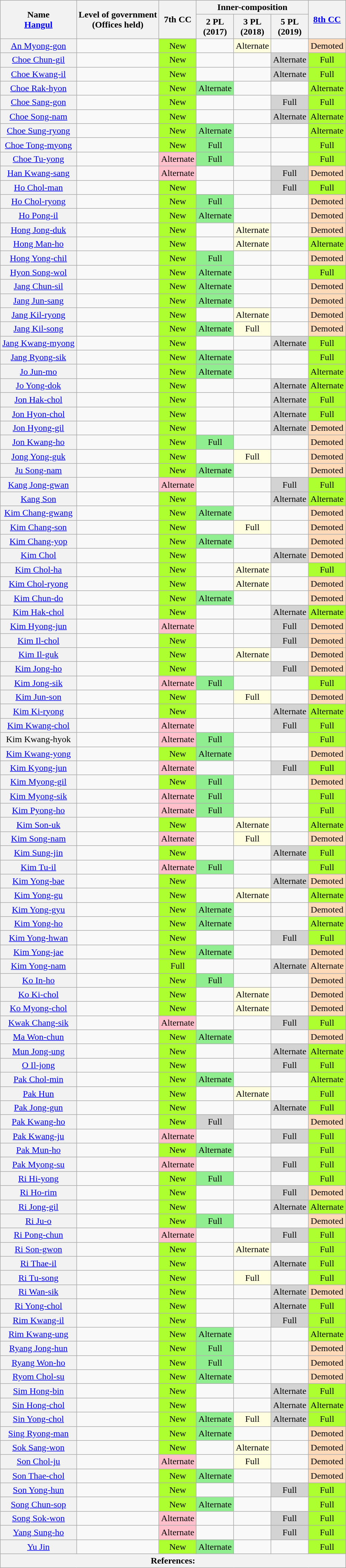<table class="wikitable sortable">
<tr>
<th rowspan="2">Name<br><a href='#'>Hangul</a></th>
<th rowspan="2">Level of government<br>(Offices held)</th>
<th rowspan="2">7th CC</th>
<th colspan="3">Inner-composition</th>
<th rowspan="2"><a href='#'>8th CC</a></th>
</tr>
<tr>
<th>2 PL<br>(2017)</th>
<th>3 PL<br>(2018)</th>
<th>5 PL<br>(2019)</th>
</tr>
<tr>
<th align="center" scope="row" style="font-weight:normal;"><a href='#'>An Myong-gon</a></th>
<td></td>
<td align="center" style="background: GreenYellow">New</td>
<td data-sort-value="100"></td>
<td data-sort-value="1" align="center" style="background: LightYellow">Alternate</td>
<td data-sort-value="100"></td>
<td style="background: PeachPuff" align="center">Demoted</td>
</tr>
<tr>
<th align="center" scope="row" style="font-weight:normal;"><a href='#'>Choe Chun-gil</a></th>
<td></td>
<td align="center" style="background: GreenYellow">New</td>
<td data-sort-value="100"></td>
<td data-sort-value="100"></td>
<td data-sort-value="1" align="center" style="background: LightGray">Alternate</td>
<td align="center" style="background: GreenYellow">Full</td>
</tr>
<tr>
<th align="center" scope="row" style="font-weight:normal;"><a href='#'>Choe Kwang-il</a></th>
<td></td>
<td align="center" style="background: GreenYellow">New</td>
<td data-sort-value="100"></td>
<td data-sort-value="100"></td>
<td data-sort-value="1" align="center" style="background: LightGray">Alternate</td>
<td align="center" style="background: GreenYellow">Full</td>
</tr>
<tr>
<th align="center" scope="row" style="font-weight:normal;"><a href='#'>Choe Rak-hyon</a></th>
<td></td>
<td align="center" style="background: GreenYellow">New</td>
<td data-sort-value="1" align="center" style="background: LightGreen">Alternate</td>
<td data-sort-value="100"></td>
<td data-sort-value="100"></td>
<td data-sort-value="1" align="center" style="background: GreenYellow">Alternate</td>
</tr>
<tr>
<th align="center" scope="row" style="font-weight:normal;"><a href='#'>Choe Sang-gon</a></th>
<td></td>
<td align="center" style="background: GreenYellow">New</td>
<td data-sort-value="100"></td>
<td data-sort-value="100"></td>
<td data-sort-value="1" align="center" style="background: LightGray">Full</td>
<td align="center" style="background: GreenYellow">Full</td>
</tr>
<tr>
<th align="center" scope="row" style="font-weight:normal;"><a href='#'>Choe Song-nam</a></th>
<td></td>
<td align="center" style="background: GreenYellow">New</td>
<td data-sort-value="100"></td>
<td data-sort-value="100"></td>
<td data-sort-value="1" align="center" style="background: LightGray">Alternate</td>
<td align="center" style="background: GreenYellow">Alternate</td>
</tr>
<tr>
<th align="center" scope="row" style="font-weight:normal;"><a href='#'>Choe Sung-ryong</a></th>
<td></td>
<td align="center" style="background: GreenYellow">New</td>
<td data-sort-value="1" align="center" style="background: LightGreen">Alternate</td>
<td data-sort-value="100"></td>
<td data-sort-value="100"></td>
<td data-sort-value="1" align="center" style="background: GreenYellow">Alternate</td>
</tr>
<tr>
<th align="center" scope="row" style="font-weight:normal;"><a href='#'>Choe Tong-myong</a></th>
<td></td>
<td align="center" style="background: GreenYellow">New</td>
<td data-sort-value="1" align="center" style="background: LightGreen">Full</td>
<td data-sort-value="100"></td>
<td data-sort-value="100"></td>
<td align="center" style="background: GreenYellow">Full</td>
</tr>
<tr>
<th align="center" scope="row" style="font-weight:normal;"><a href='#'>Choe Tu-yong</a></th>
<td></td>
<td align="center" style="background: Pink">Alternate</td>
<td data-sort-value="1" align="center" style="background: LightGreen">Full</td>
<td data-sort-value="100"></td>
<td data-sort-value="100"></td>
<td align="center" style="background: GreenYellow">Full</td>
</tr>
<tr>
<th align="center" scope="row" style="font-weight:normal;"><a href='#'>Han Kwang-sang</a></th>
<td></td>
<td align="center" style="background: Pink">Alternate</td>
<td data-sort-value="100"></td>
<td data-sort-value="100"></td>
<td data-sort-value="1" align="center" style="background: LightGray">Full</td>
<td style="background: PeachPuff" align="center">Demoted</td>
</tr>
<tr>
<th align="center" scope="row" style="font-weight:normal;"><a href='#'>Ho Chol-man</a></th>
<td></td>
<td align="center" style="background: GreenYellow">New</td>
<td data-sort-value="100"></td>
<td data-sort-value="100"></td>
<td data-sort-value="1" align="center" style="background: LightGray">Full</td>
<td align="center" style="background: GreenYellow">Full</td>
</tr>
<tr>
<th align="center" scope="row" style="font-weight:normal;"><a href='#'>Ho Chol-ryong</a></th>
<td></td>
<td align="center" style="background: GreenYellow">New</td>
<td data-sort-value="1" align="center" style="background: LightGreen">Full</td>
<td data-sort-value="100"></td>
<td data-sort-value="100"></td>
<td style="background: PeachPuff" align="center">Demoted</td>
</tr>
<tr>
<th align="center" scope="row" style="font-weight:normal;"><a href='#'>Ho Pong-il</a></th>
<td></td>
<td align="center" style="background: GreenYellow">New</td>
<td data-sort-value="1" align="center" style="background: LightGreen">Alternate</td>
<td data-sort-value="100"></td>
<td data-sort-value="100"></td>
<td style="background: PeachPuff" align="center">Demoted</td>
</tr>
<tr>
<th align="center" scope="row" style="font-weight:normal;"><a href='#'>Hong Jong-duk</a></th>
<td></td>
<td align="center" style="background: GreenYellow">New</td>
<td data-sort-value="100"></td>
<td data-sort-value="1" align="center" style="background: LightYellow">Alternate</td>
<td data-sort-value="100"></td>
<td style="background: PeachPuff" align="center">Demoted</td>
</tr>
<tr>
<th align="center" scope="row" style="font-weight:normal;"><a href='#'>Hong Man-ho</a></th>
<td></td>
<td align="center" style="background: GreenYellow">New</td>
<td data-sort-value="100"></td>
<td data-sort-value="1" align="center" style="background: LightYellow">Alternate</td>
<td data-sort-value="100"></td>
<td align="center" style="background: GreenYellow">Alternate</td>
</tr>
<tr>
<th align="center" scope="row" style="font-weight:normal;"><a href='#'>Hong Yong-chil</a></th>
<td></td>
<td align="center" style="background: GreenYellow">New</td>
<td data-sort-value="1" align="center" style="background: LightGreen">Full</td>
<td data-sort-value="100"></td>
<td data-sort-value="100"></td>
<td style="background: PeachPuff" align="center">Demoted</td>
</tr>
<tr>
<th align="center" scope="row" style="font-weight:normal;"><a href='#'>Hyon Song-wol</a></th>
<td></td>
<td align="center" style="background: GreenYellow">New</td>
<td data-sort-value="1" align="center" style="background: LightGreen">Alternate</td>
<td data-sort-value="100"></td>
<td data-sort-value="100"></td>
<td align="center" style="background: GreenYellow">Full</td>
</tr>
<tr>
<th align="center" scope="row" style="font-weight:normal;"><a href='#'>Jang Chun-sil</a></th>
<td></td>
<td align="center" style="background: GreenYellow">New</td>
<td data-sort-value="1" align="center" style="background: LightGreen">Alternate</td>
<td data-sort-value="100"></td>
<td data-sort-value="100"></td>
<td style="background: PeachPuff" align="center">Demoted</td>
</tr>
<tr>
<th align="center" scope="row" style="font-weight:normal;"><a href='#'>Jang Jun-sang</a></th>
<td></td>
<td align="center" style="background: GreenYellow">New</td>
<td data-sort-value="1" align="center" style="background: LightGreen">Alternate</td>
<td data-sort-value="100"></td>
<td data-sort-value="100"></td>
<td style="background: PeachPuff" align="center">Demoted</td>
</tr>
<tr>
<th align="center" scope="row" style="font-weight:normal;"><a href='#'>Jang Kil-ryong</a></th>
<td></td>
<td align="center" style="background: GreenYellow">New</td>
<td data-sort-value="100"></td>
<td data-sort-value="1" align="center" style="background: LightYellow">Alternate</td>
<td data-sort-value="100"></td>
<td style="background: PeachPuff" align="center">Demoted</td>
</tr>
<tr>
<th align="center" scope="row" style="font-weight:normal;"><a href='#'>Jang Kil-song</a></th>
<td></td>
<td align="center" style="background: GreenYellow">New</td>
<td data-sort-value="1" align="center" style="background: LightGreen">Alternate</td>
<td data-sort-value="1" align="center" style="background: LightYellow">Full</td>
<td data-sort-value="100"></td>
<td style="background: PeachPuff" align="center">Demoted</td>
</tr>
<tr>
<th align="center" scope="row" style="font-weight:normal;"><a href='#'>Jang Kwang-myong</a></th>
<td></td>
<td align="center" style="background: GreenYellow">New</td>
<td data-sort-value="100"></td>
<td data-sort-value="100"></td>
<td data-sort-value="1" align="center" style="background: LightGray">Alternate</td>
<td align="center" style="background: GreenYellow">Full</td>
</tr>
<tr>
<th align="center" scope="row" style="font-weight:normal;"><a href='#'>Jang Ryong-sik</a></th>
<td></td>
<td align="center" style="background: GreenYellow">New</td>
<td data-sort-value="1" align="center" style="background: LightGreen">Alternate</td>
<td data-sort-value="100"></td>
<td data-sort-value="100"></td>
<td align="center" style="background: GreenYellow">Full</td>
</tr>
<tr>
<th align="center" scope="row" style="font-weight:normal;"><a href='#'>Jo Jun-mo</a></th>
<td></td>
<td align="center" style="background: GreenYellow">New</td>
<td data-sort-value="1" align="center" style="background: LightGreen">Alternate</td>
<td data-sort-value="100"></td>
<td data-sort-value="100"></td>
<td align="center" style="background: GreenYellow">Alternate</td>
</tr>
<tr>
<th align="center" scope="row" style="font-weight:normal;"><a href='#'>Jo Yong-dok</a></th>
<td></td>
<td align="center" style="background: GreenYellow">New</td>
<td data-sort-value="100"></td>
<td data-sort-value="100"></td>
<td data-sort-value="1" align="center" style="background: LightGray">Alternate</td>
<td align="center" style="background: GreenYellow">Alternate</td>
</tr>
<tr>
<th align="center" scope="row" style="font-weight:normal;"><a href='#'>Jon Hak-chol</a></th>
<td></td>
<td align="center" style="background: GreenYellow">New</td>
<td data-sort-value="100"></td>
<td data-sort-value="100"></td>
<td data-sort-value="1" align="center" style="background: LightGray">Alternate</td>
<td align="center" style="background: GreenYellow">Full</td>
</tr>
<tr>
<th align="center" scope="row" style="font-weight:normal;"><a href='#'>Jon Hyon-chol</a></th>
<td></td>
<td align="center" style="background: GreenYellow">New</td>
<td data-sort-value="100"></td>
<td data-sort-value="100"></td>
<td data-sort-value="1" align="center" style="background: LightGray">Alternate</td>
<td align="center" style="background: GreenYellow">Full</td>
</tr>
<tr>
<th align="center" scope="row" style="font-weight:normal;"><a href='#'>Jon Hyong-gil</a></th>
<td></td>
<td align="center" style="background: GreenYellow">New</td>
<td data-sort-value="100"></td>
<td data-sort-value="100"></td>
<td data-sort-value="1" align="center" style="background: LightGray">Alternate</td>
<td align="center" style="background: PeachPuff">Demoted</td>
</tr>
<tr>
<th align="center" scope="row" style="font-weight:normal;"><a href='#'>Jon Kwang-ho</a></th>
<td></td>
<td align="center" style="background: GreenYellow">New</td>
<td data-sort-value="1" align="center" style="background: LightGreen">Full</td>
<td data-sort-value="100"></td>
<td data-sort-value="100"></td>
<td style="background: PeachPuff" align="center">Demoted</td>
</tr>
<tr>
<th align="center" scope="row" style="font-weight:normal;"><a href='#'>Jong Yong-guk</a></th>
<td></td>
<td align="center" style="background: GreenYellow">New</td>
<td data-sort-value="100"></td>
<td data-sort-value="1" align="center" style="background: LightYellow">Full</td>
<td data-sort-value="100"></td>
<td style="background: PeachPuff" align="center">Demoted</td>
</tr>
<tr>
<th align="center" scope="row" style="font-weight:normal;"><a href='#'>Ju Song-nam</a></th>
<td></td>
<td align="center" style="background: GreenYellow">New</td>
<td data-sort-value="1" align="center" style="background: LightGreen">Alternate</td>
<td data-sort-value="100"></td>
<td data-sort-value="100"></td>
<td style="background: PeachPuff" align="center">Demoted</td>
</tr>
<tr>
<th align="center" scope="row" style="font-weight:normal;"><a href='#'>Kang Jong-gwan</a></th>
<td></td>
<td align="center" style="background: Pink">Alternate</td>
<td data-sort-value="100"></td>
<td data-sort-value="100"></td>
<td data-sort-value="1" align="center" style="background: LightGray">Full</td>
<td align="center" style="background: GreenYellow">Full</td>
</tr>
<tr>
<th align="center" scope="row" style="font-weight:normal;"><a href='#'>Kang Son</a></th>
<td></td>
<td align="center" style="background: GreenYellow">New</td>
<td data-sort-value="100"></td>
<td data-sort-value="100"></td>
<td data-sort-value="1" align="center" style="background: LightGray">Alternate</td>
<td align="center" style="background: GreenYellow">Alternate</td>
</tr>
<tr>
<th align="center" scope="row" style="font-weight:normal;"><a href='#'>Kim Chang-gwang</a></th>
<td></td>
<td align="center" style="background: GreenYellow">New</td>
<td data-sort-value="1" align="center" style="background: LightGreen">Alternate</td>
<td data-sort-value="100"></td>
<td data-sort-value="100"></td>
<td style="background: PeachPuff" align="center">Demoted</td>
</tr>
<tr>
<th align="center" scope="row" style="font-weight:normal;"><a href='#'>Kim Chang-son</a></th>
<td></td>
<td align="center" style="background: GreenYellow">New</td>
<td data-sort-value="100"></td>
<td data-sort-value="1" align="center" style="background: LightYellow">Full</td>
<td data-sort-value="100"></td>
<td style="background: PeachPuff" align="center">Demoted</td>
</tr>
<tr>
<th align="center" scope="row" style="font-weight:normal;"><a href='#'>Kim Chang-yop</a></th>
<td></td>
<td align="center" style="background: GreenYellow">New</td>
<td data-sort-value="1" align="center" style="background: LightGreen">Alternate</td>
<td data-sort-value="100"></td>
<td data-sort-value="100"></td>
<td style="background: PeachPuff" align="center">Demoted</td>
</tr>
<tr>
<th align="center" scope="row" style="font-weight:normal;"><a href='#'>Kim Chol</a></th>
<td></td>
<td align="center" style="background: GreenYellow">New</td>
<td data-sort-value="100"></td>
<td data-sort-value="100"></td>
<td data-sort-value="1" align="center" style="background: LightGray">Alternate</td>
<td align="center" style="background: PeachPuff">Demoted</td>
</tr>
<tr>
<th align="center" scope="row" style="font-weight:normal;"><a href='#'>Kim Chol-ha</a></th>
<td></td>
<td align="center" style="background: GreenYellow">New</td>
<td data-sort-value="100"></td>
<td data-sort-value="1" align="center" style="background: LightYellow">Alternate</td>
<td data-sort-value="100"></td>
<td align="center" style="background: GreenYellow">Full</td>
</tr>
<tr>
<th align="center" scope="row" style="font-weight:normal;"><a href='#'>Kim Chol-ryong</a></th>
<td></td>
<td align="center" style="background: GreenYellow">New</td>
<td data-sort-value="100"></td>
<td data-sort-value="1" align="center" style="background: LightYellow">Alternate</td>
<td data-sort-value="100"></td>
<td style="background: PeachPuff" align="center">Demoted</td>
</tr>
<tr>
<th align="center" scope="row" style="font-weight:normal;"><a href='#'>Kim Chun-do</a></th>
<td></td>
<td align="center" style="background: GreenYellow">New</td>
<td data-sort-value="1" align="center" style="background: LightGreen">Alternate</td>
<td data-sort-value="100"></td>
<td data-sort-value="100"></td>
<td style="background: PeachPuff" align="center">Demoted</td>
</tr>
<tr>
<th align="center" scope="row" style="font-weight:normal;"><a href='#'>Kim Hak-chol</a></th>
<td></td>
<td align="center" style="background: GreenYellow">New</td>
<td data-sort-value="100"></td>
<td data-sort-value="100"></td>
<td data-sort-value="1" align="center" style="background: LightGray">Alternate</td>
<td align="center" style="background: GreenYellow">Alternate</td>
</tr>
<tr>
<th align="center" scope="row" style="font-weight:normal;"><a href='#'>Kim Hyong-jun</a></th>
<td></td>
<td align="center" style="background: Pink">Alternate</td>
<td data-sort-value="100"></td>
<td data-sort-value="100"></td>
<td data-sort-value="1" align="center" style="background: LightGray">Full</td>
<td style="background: PeachPuff" align="center">Demoted</td>
</tr>
<tr>
<th align="center" scope="row" style="font-weight:normal;"><a href='#'>Kim Il-chol</a></th>
<td></td>
<td align="center" style="background: GreenYellow">New</td>
<td data-sort-value="100"></td>
<td data-sort-value="100"></td>
<td data-sort-value="1" align="center" style="background: LightGray">Full</td>
<td style="background: PeachPuff" align="center">Demoted</td>
</tr>
<tr>
<th align="center" scope="row" style="font-weight:normal;"><a href='#'>Kim Il-guk</a></th>
<td></td>
<td align="center" style="background: GreenYellow">New</td>
<td data-sort-value="100"></td>
<td data-sort-value="1" align="center" style="background: LightYellow">Alternate</td>
<td data-sort-value="100"></td>
<td style="background: PeachPuff" align="center">Demoted</td>
</tr>
<tr>
<th align="center" scope="row" style="font-weight:normal;"><a href='#'>Kim Jong-ho</a></th>
<td></td>
<td align="center" style="background: GreenYellow">New</td>
<td data-sort-value="100"></td>
<td data-sort-value="100"></td>
<td data-sort-value="1" align="center" style="background: LightGray">Full</td>
<td style="background: PeachPuff" align="center">Demoted</td>
</tr>
<tr>
<th align="center" scope="row" style="font-weight:normal;"><a href='#'>Kim Jong-sik</a></th>
<td></td>
<td align="center" style="background: Pink">Alternate</td>
<td data-sort-value="1" align="center" style="background: LightGreen">Full</td>
<td data-sort-value="100"></td>
<td data-sort-value="100"></td>
<td align="center" style="background: GreenYellow">Full</td>
</tr>
<tr>
<th align="center" scope="row" style="font-weight:normal;"><a href='#'>Kim Jun-son</a></th>
<td></td>
<td align="center" style="background: GreenYellow">New</td>
<td data-sort-value="100"></td>
<td data-sort-value="1" align="center" style="background: LightYellow">Full</td>
<td data-sort-value="100"></td>
<td style="background: PeachPuff" align="center">Demoted</td>
</tr>
<tr>
<th align="center" scope="row" style="font-weight:normal;"><a href='#'>Kim Ki-ryong</a></th>
<td></td>
<td align="center" style="background: GreenYellow">New</td>
<td data-sort-value="100"></td>
<td data-sort-value="100"></td>
<td data-sort-value="1" align="center" style="background: LightGray">Alternate</td>
<td align="center" style="background: GreenYellow">Alternate</td>
</tr>
<tr>
<th align="center" scope="row" style="font-weight:normal;"><a href='#'>Kim Kwang-chol</a></th>
<td></td>
<td align="center" style="background: Pink">Alternate</td>
<td data-sort-value="100"></td>
<td data-sort-value="100"></td>
<td data-sort-value="1" align="center" style="background: LightGray">Full</td>
<td align="center" style="background: GreenYellow">Full</td>
</tr>
<tr>
<th align="center" scope="row" style="font-weight:normal;">Kim Kwang-hyok</th>
<td></td>
<td align="center" style="background: Pink">Alternate</td>
<td data-sort-value="1" align="center" style="background: LightGreen">Full</td>
<td data-sort-value="100"></td>
<td data-sort-value="100"></td>
<td align="center" style="background: GreenYellow">Full</td>
</tr>
<tr>
<th align="center" scope="row" style="font-weight:normal;"><a href='#'>Kim Kwang-yong</a></th>
<td></td>
<td align="center" style="background: GreenYellow">New</td>
<td data-sort-value="1" align="center" style="background: LightGreen">Alternate</td>
<td data-sort-value="100"></td>
<td data-sort-value="100"></td>
<td style="background: PeachPuff" align="center">Demoted</td>
</tr>
<tr>
<th align="center" scope="row" style="font-weight:normal;"><a href='#'>Kim Kyong-jun</a></th>
<td></td>
<td align="center" style="background: Pink">Alternate</td>
<td data-sort-value="100"></td>
<td data-sort-value="100"></td>
<td data-sort-value="1" align="center" style="background: LightGray">Full</td>
<td align="center" style="background: GreenYellow">Full</td>
</tr>
<tr>
<th align="center" scope="row" style="font-weight:normal;"><a href='#'>Kim Myong-gil</a></th>
<td></td>
<td align="center" style="background: GreenYellow">New</td>
<td data-sort-value="1" align="center" style="background: LightGreen">Full</td>
<td data-sort-value="100"></td>
<td data-sort-value="100"></td>
<td style="background: PeachPuff" align="center">Demoted</td>
</tr>
<tr>
<th align="center" scope="row" style="font-weight:normal;"><a href='#'>Kim Myong-sik</a></th>
<td></td>
<td align="center" style="background: Pink">Alternate</td>
<td data-sort-value="1" align="center" style="background: LightGreen">Full</td>
<td data-sort-value="100"></td>
<td data-sort-value="100"></td>
<td align="center" style="background: GreenYellow">Full</td>
</tr>
<tr>
<th align="center" scope="row" style="font-weight:normal;"><a href='#'>Kim Pyong-ho</a></th>
<td></td>
<td align="center" style="background: Pink">Alternate</td>
<td data-sort-value="1" align="center" style="background: LightGreen">Full</td>
<td data-sort-value="100"></td>
<td data-sort-value="100"></td>
<td align="center" style="background: GreenYellow">Full</td>
</tr>
<tr>
<th align="center" scope="row" style="font-weight:normal;"><a href='#'>Kim Son-uk</a></th>
<td></td>
<td align="center" style="background: GreenYellow">New</td>
<td data-sort-value="100"></td>
<td data-sort-value="1" align="center" style="background: LightYellow">Alternate</td>
<td data-sort-value="100"></td>
<td align="center" style="background: GreenYellow">Alternate</td>
</tr>
<tr>
<th align="center" scope="row" style="font-weight:normal;"><a href='#'>Kim Song-nam</a></th>
<td></td>
<td align="center" style="background: Pink">Alternate</td>
<td data-sort-value="100"></td>
<td data-sort-value="1" align="center" style="background: LightYellow">Full</td>
<td data-sort-value="100"></td>
<td style="background: PeachPuff" align="center">Demoted</td>
</tr>
<tr>
<th align="center" scope="row" style="font-weight:normal;"><a href='#'>Kim Sung-jin</a></th>
<td></td>
<td align="center" style="background: GreenYellow">New</td>
<td data-sort-value="100"></td>
<td data-sort-value="100"></td>
<td data-sort-value="1" align="center" style="background: LightGray">Alternate</td>
<td align="center" style="background: GreenYellow">Full</td>
</tr>
<tr>
<th align="center" scope="row" style="font-weight:normal;"><a href='#'>Kim Tu-il</a></th>
<td></td>
<td align="center" style="background: Pink">Alternate</td>
<td data-sort-value="1" align="center" style="background: LightGreen">Full</td>
<td data-sort-value="100"></td>
<td data-sort-value="100"></td>
<td align="center" style="background: GreenYellow">Full</td>
</tr>
<tr>
<th align="center" scope="row" style="font-weight:normal;"><a href='#'>Kim Yong-bae</a></th>
<td></td>
<td align="center" style="background: GreenYellow">New</td>
<td data-sort-value="100"></td>
<td data-sort-value="100"></td>
<td data-sort-value="1" align="center" style="background: LightGray">Alternate</td>
<td align="center" style="background: PeachPuff">Demoted</td>
</tr>
<tr>
<th align="center" scope="row" style="font-weight:normal;"><a href='#'>Kim Yong-gu</a></th>
<td></td>
<td align="center" style="background: GreenYellow">New</td>
<td data-sort-value="100"></td>
<td data-sort-value="1" align="center" style="background: LightYellow">Alternate</td>
<td data-sort-value="100"></td>
<td align="center" style="background: GreenYellow">Alternate</td>
</tr>
<tr>
<th align="center" scope="row" style="font-weight:normal;"><a href='#'>Kim Yong-gyu</a></th>
<td></td>
<td align="center" style="background: GreenYellow">New</td>
<td data-sort-value="1" align="center" style="background: LightGreen">Alternate</td>
<td data-sort-value="100"></td>
<td data-sort-value="100"></td>
<td style="background: PeachPuff" align="center">Demoted</td>
</tr>
<tr>
<th align="center" scope="row" style="font-weight:normal;"><a href='#'>Kim Yong-ho</a></th>
<td></td>
<td align="center" style="background: GreenYellow">New</td>
<td data-sort-value="1" align="center" style="background: LightGreen">Alternate</td>
<td data-sort-value="100"></td>
<td data-sort-value="100"></td>
<td align="center" style="background: GreenYellow">Alternate</td>
</tr>
<tr>
<th align="center" scope="row" style="font-weight:normal;"><a href='#'>Kim Yong-hwan</a></th>
<td></td>
<td align="center" style="background: GreenYellow">New</td>
<td data-sort-value="100"></td>
<td data-sort-value="100"></td>
<td data-sort-value="1" align="center" style="background: LightGray">Full</td>
<td align="center" style="background: GreenYellow">Full</td>
</tr>
<tr>
<th align="center" scope="row" style="font-weight:normal;"><a href='#'>Kim Yong-jae</a></th>
<td></td>
<td align="center" style="background: GreenYellow">New</td>
<td data-sort-value="1" align="center" style="background: LightGreen">Alternate</td>
<td data-sort-value="100"></td>
<td data-sort-value="100"></td>
<td style="background: PeachPuff" align="center">Demoted</td>
</tr>
<tr>
<th align="center" scope="row" style="font-weight:normal;"><a href='#'>Kim Yong-nam</a></th>
<td></td>
<td align="center" style="background: GreenYellow">Full</td>
<td data-sort-value="100"></td>
<td data-sort-value="100"></td>
<td data-sort-value="1" align="center" style="background: LightGray">Alternate</td>
<td align="center" style="background: PeachPuff">Alternate</td>
</tr>
<tr>
<th align="center" scope="row" style="font-weight:normal;"><a href='#'>Ko In-ho</a></th>
<td></td>
<td align="center" style="background: GreenYellow">New</td>
<td data-sort-value="1" align="center" style="background: LightGreen">Full</td>
<td data-sort-value="100"></td>
<td data-sort-value="100"></td>
<td style="background: PeachPuff" align="center">Demoted</td>
</tr>
<tr>
<th align="center" scope="row" style="font-weight:normal;"><a href='#'>Ko Ki-chol</a></th>
<td></td>
<td align="center" style="background: GreenYellow">New</td>
<td data-sort-value="100"></td>
<td data-sort-value="1" align="center" style="background: LightYellow">Alternate</td>
<td data-sort-value="100"></td>
<td style="background: PeachPuff" align="center">Demoted</td>
</tr>
<tr>
<th align="center" scope="row" style="font-weight:normal;"><a href='#'>Ko Myong-chol</a></th>
<td></td>
<td align="center" style="background: GreenYellow">New</td>
<td data-sort-value="100"></td>
<td data-sort-value="1" align="center" style="background: LightYellow">Alternate</td>
<td data-sort-value="100"></td>
<td style="background: PeachPuff" align="center">Demoted</td>
</tr>
<tr>
<th align="center" scope="row" style="font-weight:normal;"><a href='#'>Kwak Chang-sik</a></th>
<td></td>
<td align="center" style="background: Pink">Alternate</td>
<td data-sort-value="100"></td>
<td data-sort-value="100"></td>
<td data-sort-value="1" align="center" style="background: LightGray">Full</td>
<td align="center" style="background: GreenYellow">Full</td>
</tr>
<tr>
<th align="center" scope="row" style="font-weight:normal;"><a href='#'>Ma Won-chun</a></th>
<td></td>
<td align="center" style="background: GreenYellow">New</td>
<td data-sort-value="1" align="center" style="background: LightGreen">Alternate</td>
<td data-sort-value="100"></td>
<td data-sort-value="100"></td>
<td style="background: PeachPuff" align="center">Demoted</td>
</tr>
<tr>
<th align="center" scope="row" style="font-weight:normal;"><a href='#'>Mun Jong-ung</a></th>
<td></td>
<td align="center" style="background: GreenYellow">New</td>
<td data-sort-value="100"></td>
<td data-sort-value="100"></td>
<td data-sort-value="1" align="center" style="background: LightGray">Alternate</td>
<td align="center" style="background: GreenYellow">Alternate</td>
</tr>
<tr>
<th align="center" scope="row" style="font-weight:normal;"><a href='#'>O Il-jong</a></th>
<td></td>
<td align="center" style="background: GreenYellow">New</td>
<td data-sort-value="100"></td>
<td data-sort-value="100"></td>
<td data-sort-value="1" align="center" style="background: LightGray">Full</td>
<td align="center" style="background: GreenYellow">Full</td>
</tr>
<tr>
<th align="center" scope="row" style="font-weight:normal;"><a href='#'>Pak Chol-min</a></th>
<td></td>
<td align="center" style="background: GreenYellow">New</td>
<td data-sort-value="1" align="center" style="background: LightGreen">Alternate</td>
<td data-sort-value="100"></td>
<td data-sort-value="100"></td>
<td data-sort-value="1" align="center" style="background: GreenYellow">Alternate</td>
</tr>
<tr>
<th align="center" scope="row" style="font-weight:normal;"><a href='#'>Pak Hun</a></th>
<td></td>
<td align="center" style="background: GreenYellow">New</td>
<td data-sort-value="100"></td>
<td data-sort-value="1" align="center" style="background: LightYellow">Alternate</td>
<td data-sort-value="100"></td>
<td align="center" style="background: GreenYellow">Full</td>
</tr>
<tr>
<th align="center" scope="row" style="font-weight:normal;"><a href='#'>Pak Jong-gun</a></th>
<td></td>
<td align="center" style="background: GreenYellow">New</td>
<td data-sort-value="100"></td>
<td data-sort-value="100"></td>
<td data-sort-value="1" align="center" style="background: LightGray">Alternate</td>
<td align="center" style="background: GreenYellow">Full</td>
</tr>
<tr>
<th align="center" scope="row" style="font-weight:normal;"><a href='#'>Pak Kwang-ho</a></th>
<td></td>
<td align="center" style="background: GreenYellow">New</td>
<td data-sort-value="1" align="center" style="background: LightGray">Full</td>
<td data-sort-value="100"></td>
<td data-sort-value="100"></td>
<td style="background: PeachPuff" align="center">Demoted</td>
</tr>
<tr>
<th align="center" scope="row" style="font-weight:normal;"><a href='#'>Pak Kwang-ju</a></th>
<td></td>
<td align="center" style="background: Pink">Alternate</td>
<td data-sort-value="100"></td>
<td data-sort-value="100"></td>
<td data-sort-value="1" align="center" style="background: LightGray">Full</td>
<td align="center" style="background: GreenYellow">Full</td>
</tr>
<tr>
<th align="center" scope="row" style="font-weight:normal;"><a href='#'>Pak Mun-ho</a></th>
<td></td>
<td align="center" style="background: GreenYellow">New</td>
<td data-sort-value="1" align="center" style="background: LightGreen">Alternate</td>
<td data-sort-value="100"></td>
<td data-sort-value="100"></td>
<td data-sort-value="1" align="center" style="background: GreenYellow">Full</td>
</tr>
<tr>
<th align="center" scope="row" style="font-weight:normal;"><a href='#'>Pak Myong-su</a></th>
<td></td>
<td align="center" style="background: Pink">Alternate</td>
<td data-sort-value="100"></td>
<td data-sort-value="100"></td>
<td data-sort-value="1" align="center" style="background: LightGray">Full</td>
<td align="center" style="background: GreenYellow">Full</td>
</tr>
<tr>
<th align="center" scope="row" style="font-weight:normal;"><a href='#'>Ri Hi-yong</a></th>
<td></td>
<td align="center" style="background: GreenYellow">New</td>
<td data-sort-value="1" align="center" style="background: LightGreen">Full</td>
<td data-sort-value="100"></td>
<td data-sort-value="100"></td>
<td align="center" style="background: GreenYellow">Full</td>
</tr>
<tr>
<th align="center" scope="row" style="font-weight:normal;"><a href='#'>Ri Ho-rim</a></th>
<td></td>
<td align="center" style="background: GreenYellow">New</td>
<td data-sort-value="100"></td>
<td data-sort-value="100"></td>
<td data-sort-value="1" align="center" style="background: LightGray">Full</td>
<td style="background: PeachPuff" align="center">Demoted</td>
</tr>
<tr>
<th align="center" scope="row" style="font-weight:normal;"><a href='#'>Ri Jong-gil</a></th>
<td></td>
<td align="center" style="background: GreenYellow">New</td>
<td data-sort-value="100"></td>
<td data-sort-value="100"></td>
<td data-sort-value="1" align="center" style="background: LightGray">Alternate</td>
<td align="center" style="background: GreenYellow">Alternate</td>
</tr>
<tr>
<th align="center" scope="row" style="font-weight:normal;"><a href='#'>Ri Ju-o</a></th>
<td></td>
<td align="center" style="background: GreenYellow">New</td>
<td data-sort-value="1" align="center" style="background: LightGreen">Full</td>
<td data-sort-value="100"></td>
<td data-sort-value="100"></td>
<td style="background: PeachPuff" align="center">Demoted</td>
</tr>
<tr>
<th align="center" scope="row" style="font-weight:normal;"><a href='#'>Ri Pong-chun</a></th>
<td></td>
<td align="center" style="background: Pink">Alternate</td>
<td data-sort-value="100"></td>
<td data-sort-value="100"></td>
<td data-sort-value="1" align="center" style="background: LightGray">Full</td>
<td align="center" style="background: GreenYellow">Full</td>
</tr>
<tr>
<th align="center" scope="row" style="font-weight:normal;"><a href='#'>Ri Son-gwon</a></th>
<td></td>
<td align="center" style="background: GreenYellow">New</td>
<td data-sort-value="100"></td>
<td data-sort-value="1" align="center" style="background: LightYellow">Alternate</td>
<td data-sort-value="100"></td>
<td align="center" style="background: GreenYellow">Full</td>
</tr>
<tr>
<th align="center" scope="row" style="font-weight:normal;"><a href='#'>Ri Thae-il</a></th>
<td></td>
<td align="center" style="background: GreenYellow">New</td>
<td data-sort-value="100"></td>
<td data-sort-value="100"></td>
<td data-sort-value="1" align="center" style="background: LightGray">Alternate</td>
<td align="center" style="background: GreenYellow">Full</td>
</tr>
<tr>
<th align="center" scope="row" style="font-weight:normal;"><a href='#'>Ri Tu-song</a></th>
<td></td>
<td align="center" style="background: GreenYellow">New</td>
<td data-sort-value="100"></td>
<td data-sort-value="1" align="center" style="background: LightYellow">Full</td>
<td data-sort-value="100"></td>
<td align="center" style="background: GreenYellow">Full</td>
</tr>
<tr>
<th align="center" scope="row" style="font-weight:normal;"><a href='#'>Ri Wan-sik</a></th>
<td></td>
<td align="center" style="background: GreenYellow">New</td>
<td data-sort-value="100"></td>
<td data-sort-value="100"></td>
<td data-sort-value="1" align="center" style="background: LightGray">Alternate</td>
<td align="center" style="background: PeachPuff">Demoted</td>
</tr>
<tr>
<th align="center" scope="row" style="font-weight:normal;"><a href='#'>Ri Yong-chol</a></th>
<td></td>
<td align="center" style="background: GreenYellow">New</td>
<td data-sort-value="100"></td>
<td data-sort-value="100"></td>
<td data-sort-value="1" align="center" style="background: LightGray">Alternate</td>
<td align="center" style="background: GreenYellow">Full</td>
</tr>
<tr>
<th align="center" scope="row" style="font-weight:normal;"><a href='#'>Rim Kwang-il</a></th>
<td></td>
<td align="center" style="background: GreenYellow">New</td>
<td data-sort-value="100"></td>
<td data-sort-value="100"></td>
<td data-sort-value="1" align="center" style="background: LightGray">Full</td>
<td align="center" style="background: GreenYellow">Full</td>
</tr>
<tr>
<th align="center" scope="row" style="font-weight:normal;"><a href='#'>Rim Kwang-ung</a></th>
<td></td>
<td align="center" style="background: GreenYellow">New</td>
<td data-sort-value="1" align="center" style="background: LightGreen">Alternate</td>
<td data-sort-value="100"></td>
<td data-sort-value="100"></td>
<td align="center" style="background: GreenYellow">Alternate</td>
</tr>
<tr>
<th align="center" scope="row" style="font-weight:normal;"><a href='#'>Ryang Jong-hun</a></th>
<td></td>
<td align="center" style="background: GreenYellow">New</td>
<td data-sort-value="1" align="center" style="background: LightGreen">Full</td>
<td data-sort-value="100"></td>
<td data-sort-value="100"></td>
<td style="background: PeachPuff" align="center">Demoted</td>
</tr>
<tr>
<th align="center" scope="row" style="font-weight:normal;"><a href='#'>Ryang Won-ho</a></th>
<td></td>
<td align="center" style="background: GreenYellow">New</td>
<td data-sort-value="1" align="center" style="background: LightGreen">Full</td>
<td data-sort-value="100"></td>
<td data-sort-value="100"></td>
<td style="background: PeachPuff" align="center">Demoted</td>
</tr>
<tr>
<th align="center" scope="row" style="font-weight:normal;"><a href='#'>Ryom Chol-su</a></th>
<td></td>
<td align="center" style="background: GreenYellow">New</td>
<td data-sort-value="1" align="center" style="background: LightGreen">Alternate</td>
<td data-sort-value="100"></td>
<td data-sort-value="100"></td>
<td style="background: PeachPuff" align="center">Demoted</td>
</tr>
<tr>
<th align="center" scope="row" style="font-weight:normal;"><a href='#'>Sim Hong-bin</a></th>
<td></td>
<td align="center" style="background: GreenYellow">New</td>
<td data-sort-value="100"></td>
<td data-sort-value="100"></td>
<td data-sort-value="1" align="center" style="background: LightGray">Alternate</td>
<td align="center" style="background: GreenYellow">Full</td>
</tr>
<tr>
<th align="center" scope="row" style="font-weight:normal;"><a href='#'>Sin Hong-chol</a></th>
<td></td>
<td align="center" style="background: GreenYellow">New</td>
<td data-sort-value="100"></td>
<td data-sort-value="100"></td>
<td data-sort-value="1" align="center" style="background: LightGray">Alternate</td>
<td align="center" style="background: GreenYellow">Alternate</td>
</tr>
<tr>
<th align="center" scope="row" style="font-weight:normal;"><a href='#'>Sin Yong-chol</a></th>
<td></td>
<td align="center" style="background: GreenYellow">New</td>
<td data-sort-value="1" align="center" style="background: LightGreen">Alternate</td>
<td data-sort-value="1" align="center" style="background: LightYellow">Full</td>
<td data-sort-value="1" align="center" style="background: LightGray">Alternate</td>
<td align="center" style="background: GreenYellow">Full</td>
</tr>
<tr>
<th align="center" scope="row" style="font-weight:normal;"><a href='#'>Sing Ryong-man</a></th>
<td></td>
<td align="center" style="background: GreenYellow">New</td>
<td data-sort-value="1" align="center" style="background: LightGreen">Alternate</td>
<td data-sort-value="100"></td>
<td data-sort-value="100"></td>
<td style="background: PeachPuff" align="center">Demoted</td>
</tr>
<tr>
<th align="center" scope="row" style="font-weight:normal;"><a href='#'>Sok Sang-won</a></th>
<td></td>
<td align="center" style="background: GreenYellow">New</td>
<td data-sort-value="100"></td>
<td data-sort-value="1" align="center" style="background: LightYellow">Alternate</td>
<td data-sort-value="100"></td>
<td style="background: PeachPuff" align="center">Demoted</td>
</tr>
<tr>
<th align="center" scope="row" style="font-weight:normal;"><a href='#'>Son Chol-ju</a></th>
<td></td>
<td align="center" style="background: Pink">Alternate</td>
<td data-sort-value="100"></td>
<td data-sort-value="1" align="center" style="background: LightYellow">Full</td>
<td data-sort-value="100"></td>
<td style="background: PeachPuff" align="center">Demoted</td>
</tr>
<tr>
<th align="center" scope="row" style="font-weight:normal;"><a href='#'>Son Thae-chol</a></th>
<td></td>
<td align="center" style="background: GreenYellow">New</td>
<td data-sort-value="1" align="center" style="background: LightGreen">Alternate</td>
<td data-sort-value="100"></td>
<td data-sort-value="100"></td>
<td style="background: PeachPuff" align="center">Demoted</td>
</tr>
<tr>
<th align="center" scope="row" style="font-weight:normal;"><a href='#'>Son Yong-hun</a></th>
<td></td>
<td align="center" style="background: GreenYellow">New</td>
<td data-sort-value="100"></td>
<td data-sort-value="100"></td>
<td data-sort-value="1" align="center" style="background: LightGray">Full</td>
<td align="center" style="background: GreenYellow">Full</td>
</tr>
<tr>
<th align="center" scope="row" style="font-weight:normal;"><a href='#'>Song Chun-sop</a></th>
<td></td>
<td align="center" style="background: GreenYellow">New</td>
<td data-sort-value="1" align="center" style="background: LightGreen">Alternate</td>
<td data-sort-value="100"></td>
<td data-sort-value="100"></td>
<td align="center" style="background: GreenYellow">Full</td>
</tr>
<tr>
<th align="center" scope="row" style="font-weight:normal;"><a href='#'>Song Sok-won</a></th>
<td></td>
<td align="center" style="background: Pink">Alternate</td>
<td data-sort-value="100"></td>
<td data-sort-value="100"></td>
<td data-sort-value="1" align="center" style="background: LightGray">Full</td>
<td align="center" style="background: GreenYellow">Full</td>
</tr>
<tr>
<th align="center" scope="row" style="font-weight:normal;"><a href='#'>Yang Sung-ho</a></th>
<td></td>
<td align="center" style="background: Pink">Alternate</td>
<td data-sort-value="100"></td>
<td data-sort-value="100"></td>
<td data-sort-value="1" align="center" style="background: LightGray">Full</td>
<td align="center" style="background: GreenYellow">Full</td>
</tr>
<tr>
<th align="center" scope="row" style="font-weight:normal;"><a href='#'>Yu Jin</a></th>
<td></td>
<td align="center" style="background: GreenYellow">New</td>
<td data-sort-value="1" align="center" style="background: LightGreen">Alternate</td>
<td data-sort-value="100"></td>
<td data-sort-value="100"></td>
<td align="center" style="background: GreenYellow">Full</td>
</tr>
<tr>
<th colspan="7" unsortable><strong>References:</strong><br></th>
</tr>
</table>
